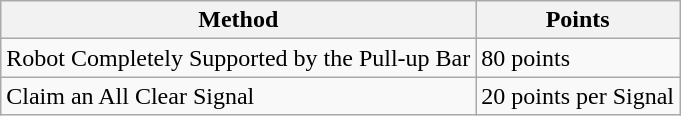<table class="wikitable">
<tr>
<th>Method</th>
<th>Points</th>
</tr>
<tr>
<td>Robot Completely Supported by the Pull-up Bar</td>
<td>80 points</td>
</tr>
<tr>
<td>Claim an All Clear Signal</td>
<td>20 points per Signal</td>
</tr>
</table>
